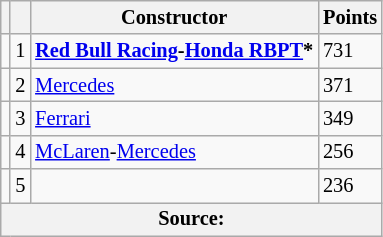<table class="wikitable" style="font-size: 85%;">
<tr>
<th scope="col"></th>
<th scope="col"></th>
<th scope="col">Constructor</th>
<th scope="col">Points</th>
</tr>
<tr>
<td align="left"></td>
<td align="center">1</td>
<td> <strong><a href='#'>Red Bull Racing</a>-<a href='#'>Honda RBPT</a>*</strong></td>
<td align="left">731</td>
</tr>
<tr>
<td align="left"></td>
<td align="center">2</td>
<td> <a href='#'>Mercedes</a></td>
<td align="left">371</td>
</tr>
<tr>
<td align="left"></td>
<td align="center">3</td>
<td> <a href='#'>Ferrari</a></td>
<td align="left">349</td>
</tr>
<tr>
<td align="left"></td>
<td align="center">4</td>
<td> <a href='#'>McLaren</a>-<a href='#'>Mercedes</a></td>
<td align="left">256</td>
</tr>
<tr>
<td align="left"></td>
<td align="center">5</td>
<td></td>
<td align="left">236</td>
</tr>
<tr>
<th colspan=4>Source:</th>
</tr>
</table>
